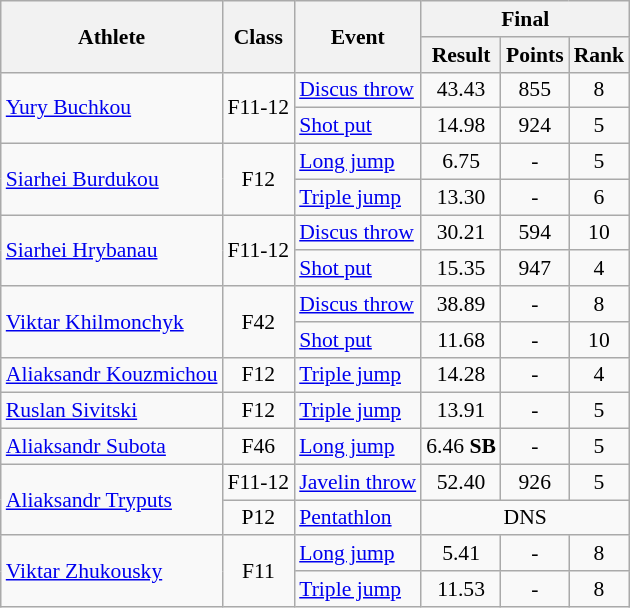<table class=wikitable style="font-size:90%">
<tr>
<th rowspan="2">Athlete</th>
<th rowspan="2">Class</th>
<th rowspan="2">Event</th>
<th colspan="3">Final</th>
</tr>
<tr>
<th>Result</th>
<th>Points</th>
<th>Rank</th>
</tr>
<tr>
<td rowspan="2"><a href='#'>Yury Buchkou</a></td>
<td rowspan="2" style="text-align:center;">F11-12</td>
<td><a href='#'>Discus throw</a></td>
<td style="text-align:center;">43.43</td>
<td style="text-align:center;">855</td>
<td style="text-align:center;">8</td>
</tr>
<tr>
<td><a href='#'>Shot put</a></td>
<td style="text-align:center;">14.98</td>
<td style="text-align:center;">924</td>
<td style="text-align:center;">5</td>
</tr>
<tr>
<td rowspan="2"><a href='#'>Siarhei Burdukou</a></td>
<td rowspan="2" style="text-align:center;">F12</td>
<td><a href='#'>Long jump</a></td>
<td style="text-align:center;">6.75</td>
<td style="text-align:center;">-</td>
<td style="text-align:center;">5</td>
</tr>
<tr>
<td><a href='#'>Triple jump</a></td>
<td style="text-align:center;">13.30</td>
<td style="text-align:center;">-</td>
<td style="text-align:center;">6</td>
</tr>
<tr>
<td rowspan="2"><a href='#'>Siarhei Hrybanau</a></td>
<td rowspan="2" style="text-align:center;">F11-12</td>
<td><a href='#'>Discus throw</a></td>
<td style="text-align:center;">30.21</td>
<td style="text-align:center;">594</td>
<td style="text-align:center;">10</td>
</tr>
<tr>
<td><a href='#'>Shot put</a></td>
<td style="text-align:center;">15.35</td>
<td style="text-align:center;">947</td>
<td style="text-align:center;">4</td>
</tr>
<tr>
<td rowspan="2"><a href='#'>Viktar Khilmonchyk</a></td>
<td rowspan="2" style="text-align:center;">F42</td>
<td><a href='#'>Discus throw</a></td>
<td style="text-align:center;">38.89</td>
<td style="text-align:center;">-</td>
<td style="text-align:center;">8</td>
</tr>
<tr>
<td><a href='#'>Shot put</a></td>
<td style="text-align:center;">11.68</td>
<td style="text-align:center;">-</td>
<td style="text-align:center;">10</td>
</tr>
<tr>
<td><a href='#'>Aliaksandr Kouzmichou</a></td>
<td style="text-align:center;">F12</td>
<td><a href='#'>Triple jump</a></td>
<td style="text-align:center;">14.28</td>
<td style="text-align:center;">-</td>
<td style="text-align:center;">4</td>
</tr>
<tr>
<td><a href='#'>Ruslan Sivitski</a></td>
<td style="text-align:center;">F12</td>
<td><a href='#'>Triple jump</a></td>
<td style="text-align:center;">13.91</td>
<td style="text-align:center;">-</td>
<td style="text-align:center;">5</td>
</tr>
<tr>
<td><a href='#'>Aliaksandr Subota</a></td>
<td style="text-align:center;">F46</td>
<td><a href='#'>Long jump</a></td>
<td style="text-align:center;">6.46 <strong>SB</strong></td>
<td style="text-align:center;">-</td>
<td style="text-align:center;">5</td>
</tr>
<tr>
<td rowspan="2"><a href='#'>Aliaksandr Tryputs</a></td>
<td style="text-align:center;">F11-12</td>
<td><a href='#'>Javelin throw</a></td>
<td style="text-align:center;">52.40</td>
<td style="text-align:center;">926</td>
<td style="text-align:center;">5</td>
</tr>
<tr>
<td style="text-align:center;">P12</td>
<td><a href='#'>Pentathlon</a></td>
<td style="text-align:center;" colspan="3">DNS</td>
</tr>
<tr>
<td rowspan="2"><a href='#'>Viktar Zhukousky</a></td>
<td rowspan="2" style="text-align:center;">F11</td>
<td><a href='#'>Long jump</a></td>
<td style="text-align:center;">5.41</td>
<td style="text-align:center;">-</td>
<td style="text-align:center;">8</td>
</tr>
<tr>
<td><a href='#'>Triple jump</a></td>
<td style="text-align:center;">11.53</td>
<td style="text-align:center;">-</td>
<td style="text-align:center;">8</td>
</tr>
</table>
